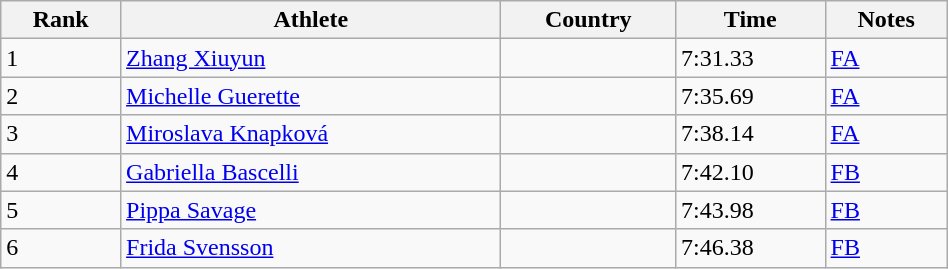<table class="wikitable sortable" width=50%>
<tr>
<th>Rank</th>
<th>Athlete</th>
<th>Country</th>
<th>Time</th>
<th>Notes</th>
</tr>
<tr>
<td>1</td>
<td><a href='#'>Zhang Xiuyun</a></td>
<td></td>
<td>7:31.33</td>
<td><a href='#'>FA</a></td>
</tr>
<tr>
<td>2</td>
<td><a href='#'>Michelle Guerette</a></td>
<td></td>
<td>7:35.69</td>
<td><a href='#'>FA</a></td>
</tr>
<tr>
<td>3</td>
<td><a href='#'>Miroslava Knapková</a></td>
<td></td>
<td>7:38.14</td>
<td><a href='#'>FA</a></td>
</tr>
<tr>
<td>4</td>
<td><a href='#'>Gabriella Bascelli</a></td>
<td></td>
<td>7:42.10</td>
<td><a href='#'>FB</a></td>
</tr>
<tr>
<td>5</td>
<td><a href='#'>Pippa Savage</a></td>
<td></td>
<td>7:43.98</td>
<td><a href='#'>FB</a></td>
</tr>
<tr>
<td>6</td>
<td><a href='#'>Frida Svensson</a></td>
<td></td>
<td>7:46.38</td>
<td><a href='#'>FB</a></td>
</tr>
</table>
